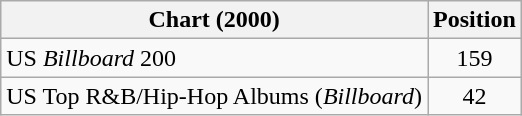<table class="wikitable sortable plainrowheaders">
<tr>
<th>Chart (2000)</th>
<th>Position</th>
</tr>
<tr>
<td>US <em>Billboard</em> 200</td>
<td align="center">159</td>
</tr>
<tr>
<td>US Top R&B/Hip-Hop Albums (<em>Billboard</em>)</td>
<td align="center">42</td>
</tr>
</table>
